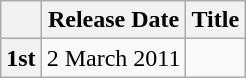<table class="wikitable">
<tr>
<th></th>
<th>Release Date</th>
<th>Title</th>
</tr>
<tr>
<th>1st</th>
<td>2 March 2011</td>
<td></td>
</tr>
</table>
